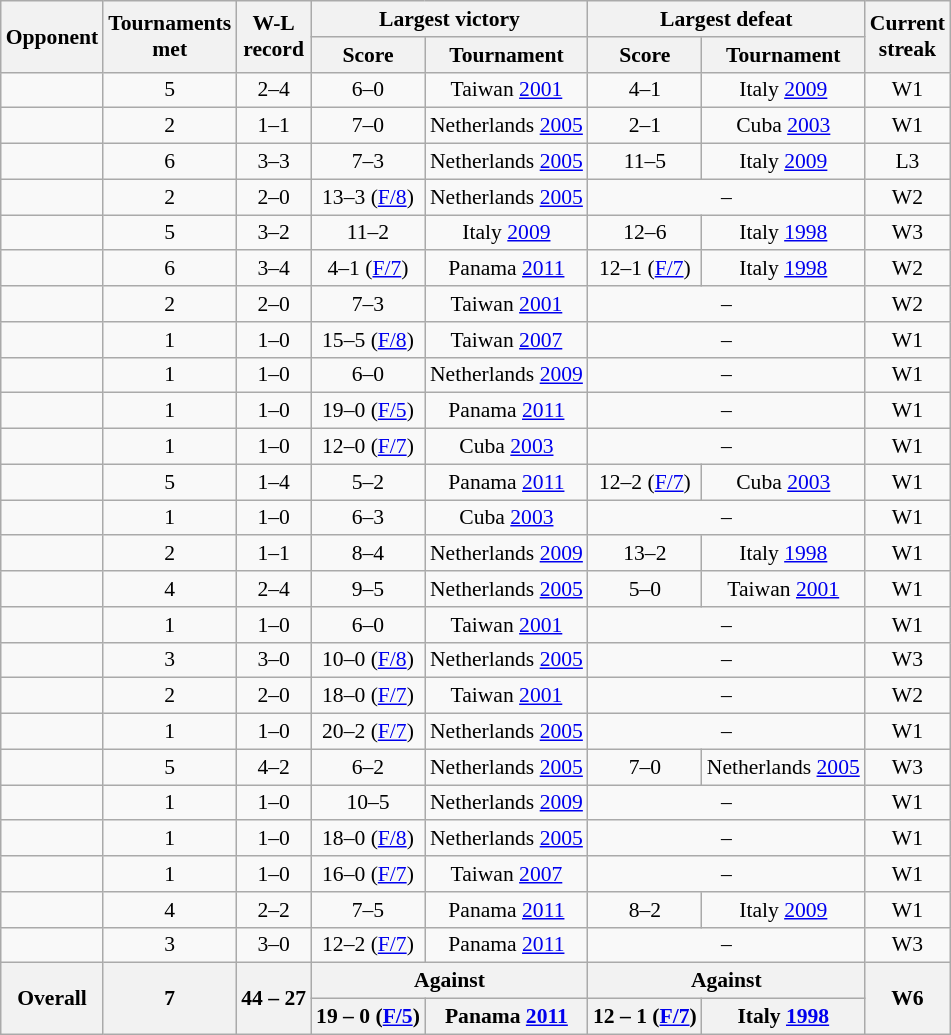<table class="wikitable" border=1 style="border-collapse:collapse; font-size:90%; text-align:center;" cellpadding=3 cellspacing=0>
<tr>
<th rowspan=2>Opponent</th>
<th rowspan=2>Tournaments<br>met</th>
<th rowspan=2>W-L<br>record</th>
<th colspan=2>Largest victory</th>
<th colspan=2>Largest defeat</th>
<th rowspan=2>Current<br>streak</th>
</tr>
<tr>
<th>Score</th>
<th>Tournament</th>
<th>Score</th>
<th>Tournament</th>
</tr>
<tr>
<td align=left></td>
<td>5</td>
<td>2–4</td>
<td>6–0</td>
<td>Taiwan <a href='#'>2001</a></td>
<td>4–1</td>
<td>Italy <a href='#'>2009</a></td>
<td>W1</td>
</tr>
<tr>
<td align=left></td>
<td>2</td>
<td>1–1</td>
<td>7–0</td>
<td>Netherlands <a href='#'>2005</a></td>
<td>2–1</td>
<td>Cuba <a href='#'>2003</a></td>
<td>W1</td>
</tr>
<tr>
<td align=left></td>
<td>6</td>
<td>3–3</td>
<td>7–3</td>
<td>Netherlands <a href='#'>2005</a></td>
<td>11–5</td>
<td>Italy <a href='#'>2009</a></td>
<td>L3</td>
</tr>
<tr>
<td align=left></td>
<td>2</td>
<td>2–0</td>
<td>13–3 (<a href='#'>F/8</a>)</td>
<td>Netherlands <a href='#'>2005</a></td>
<td colspan=2>–</td>
<td>W2</td>
</tr>
<tr>
<td align=left></td>
<td>5</td>
<td>3–2</td>
<td>11–2</td>
<td>Italy <a href='#'>2009</a></td>
<td>12–6</td>
<td>Italy <a href='#'>1998</a></td>
<td>W3</td>
</tr>
<tr>
<td align=left></td>
<td>6</td>
<td>3–4</td>
<td>4–1 (<a href='#'>F/7</a>)</td>
<td>Panama <a href='#'>2011</a></td>
<td>12–1 (<a href='#'>F/7</a>)</td>
<td>Italy <a href='#'>1998</a></td>
<td>W2</td>
</tr>
<tr>
<td align=left></td>
<td>2</td>
<td>2–0</td>
<td>7–3</td>
<td>Taiwan <a href='#'>2001</a></td>
<td colspan=2>–</td>
<td>W2</td>
</tr>
<tr>
<td align=left></td>
<td>1</td>
<td>1–0</td>
<td>15–5 (<a href='#'>F/8</a>)</td>
<td>Taiwan <a href='#'>2007</a></td>
<td colspan=2>–</td>
<td>W1</td>
</tr>
<tr>
<td align=left></td>
<td>1</td>
<td>1–0</td>
<td>6–0</td>
<td>Netherlands <a href='#'>2009</a></td>
<td colspan=2>–</td>
<td>W1</td>
</tr>
<tr>
<td align=left></td>
<td>1</td>
<td>1–0</td>
<td>19–0 (<a href='#'>F/5</a>)</td>
<td>Panama <a href='#'>2011</a></td>
<td colspan=2>–</td>
<td>W1</td>
</tr>
<tr>
<td align=left></td>
<td>1</td>
<td>1–0</td>
<td>12–0 (<a href='#'>F/7</a>)</td>
<td>Cuba <a href='#'>2003</a></td>
<td colspan=2>–</td>
<td>W1</td>
</tr>
<tr>
<td align=left></td>
<td>5</td>
<td>1–4</td>
<td>5–2</td>
<td>Panama <a href='#'>2011</a></td>
<td>12–2 (<a href='#'>F/7</a>)</td>
<td>Cuba <a href='#'>2003</a></td>
<td>W1</td>
</tr>
<tr>
<td align=left></td>
<td>1</td>
<td>1–0</td>
<td>6–3</td>
<td>Cuba <a href='#'>2003</a></td>
<td colspan=2>–</td>
<td>W1</td>
</tr>
<tr>
<td align=left></td>
<td>2</td>
<td>1–1</td>
<td>8–4</td>
<td>Netherlands <a href='#'>2009</a></td>
<td>13–2</td>
<td>Italy <a href='#'>1998</a></td>
<td>W1</td>
</tr>
<tr>
<td align=left></td>
<td>4</td>
<td>2–4</td>
<td>9–5</td>
<td>Netherlands <a href='#'>2005</a></td>
<td>5–0</td>
<td>Taiwan <a href='#'>2001</a></td>
<td>W1</td>
</tr>
<tr>
<td align=left></td>
<td>1</td>
<td>1–0</td>
<td>6–0</td>
<td>Taiwan <a href='#'>2001</a></td>
<td colspan=2>–</td>
<td>W1</td>
</tr>
<tr>
<td align=left></td>
<td>3</td>
<td>3–0</td>
<td>10–0 (<a href='#'>F/8</a>)</td>
<td>Netherlands <a href='#'>2005</a></td>
<td colspan=2>–</td>
<td>W3</td>
</tr>
<tr>
<td align=left></td>
<td>2</td>
<td>2–0</td>
<td>18–0 (<a href='#'>F/7</a>)</td>
<td>Taiwan <a href='#'>2001</a></td>
<td colspan=2>–</td>
<td>W2</td>
</tr>
<tr>
<td align=left></td>
<td>1</td>
<td>1–0</td>
<td>20–2 (<a href='#'>F/7</a>)</td>
<td>Netherlands <a href='#'>2005</a></td>
<td colspan=2>–</td>
<td>W1</td>
</tr>
<tr>
<td align=left></td>
<td>5</td>
<td>4–2</td>
<td>6–2</td>
<td>Netherlands <a href='#'>2005</a></td>
<td>7–0</td>
<td>Netherlands <a href='#'>2005</a></td>
<td>W3</td>
</tr>
<tr>
<td align=left></td>
<td>1</td>
<td>1–0</td>
<td>10–5</td>
<td>Netherlands <a href='#'>2009</a></td>
<td colspan=2>–</td>
<td>W1</td>
</tr>
<tr>
<td align=left></td>
<td>1</td>
<td>1–0</td>
<td>18–0 (<a href='#'>F/8</a>)</td>
<td>Netherlands <a href='#'>2005</a></td>
<td colspan=2>–</td>
<td>W1</td>
</tr>
<tr>
<td align=left></td>
<td>1</td>
<td>1–0</td>
<td>16–0 (<a href='#'>F/7</a>)</td>
<td>Taiwan <a href='#'>2007</a></td>
<td colspan=2>–</td>
<td>W1</td>
</tr>
<tr>
<td align=left></td>
<td>4</td>
<td>2–2</td>
<td>7–5</td>
<td>Panama <a href='#'>2011</a></td>
<td>8–2</td>
<td>Italy <a href='#'>2009</a></td>
<td>W1</td>
</tr>
<tr>
<td align=left></td>
<td>3</td>
<td>3–0</td>
<td>12–2 (<a href='#'>F/7</a>)</td>
<td>Panama <a href='#'>2011</a></td>
<td colspan=2>–</td>
<td>W3</td>
</tr>
<tr>
<th rowspan=2 align=left>Overall</th>
<th rowspan=2>7</th>
<th rowspan=2>44 – 27</th>
<th colspan=2>Against </th>
<th colspan=2>Against </th>
<th rowspan=2>W6</th>
</tr>
<tr>
<th>19 – 0 (<a href='#'>F/5</a>)</th>
<th>Panama <a href='#'>2011</a></th>
<th>12 – 1 (<a href='#'>F/7</a>)</th>
<th>Italy <a href='#'>1998</a></th>
</tr>
</table>
